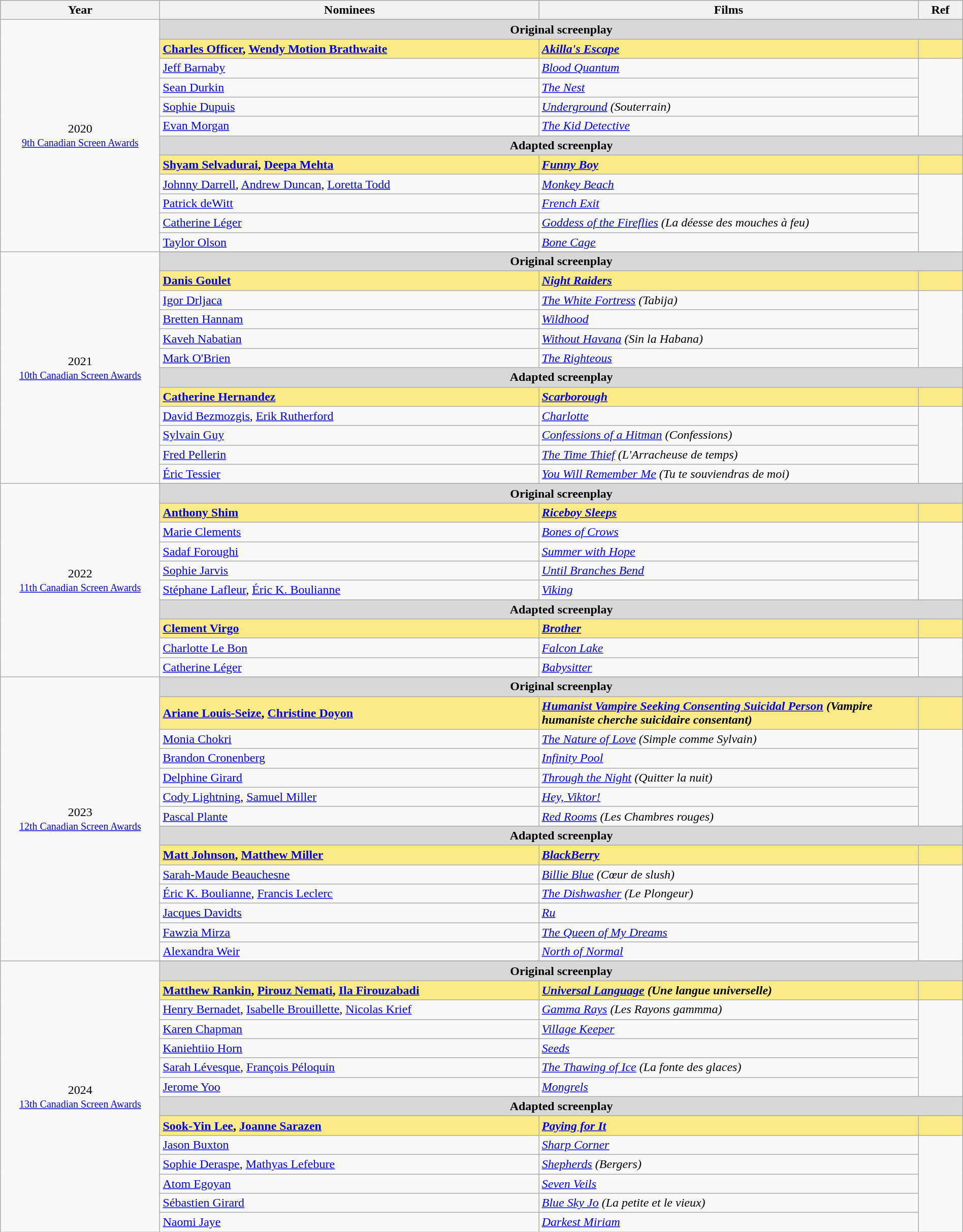<table class="wikitable" style="width:100%;">
<tr style="background:#bebebe;">
<th style="width:8%;">Year</th>
<th style="width:19%;">Nominees</th>
<th style="width:19%;">Films</th>
<th style="width:2%;">Ref</th>
</tr>
<tr>
<td rowspan="13" align="center">2020 <br> <small><a href='#'>9th Canadian Screen Awards</a></small></td>
</tr>
<tr>
<td colspan=3 align=center style="background:#D8D8D8;"><strong>Original screenplay</strong></td>
</tr>
<tr style="background:#FAEB86;">
<td><strong><a href='#'>Charles Officer</a>, <a href='#'>Wendy Motion Brathwaite</a></strong></td>
<td><strong><em><a href='#'>Akilla's Escape</a></em></strong></td>
<td></td>
</tr>
<tr>
<td><a href='#'>Jeff Barnaby</a></td>
<td><em><a href='#'>Blood Quantum</a></em></td>
<td rowspan=4></td>
</tr>
<tr>
<td><a href='#'>Sean Durkin</a></td>
<td><em><a href='#'>The Nest</a></em></td>
</tr>
<tr>
<td><a href='#'>Sophie Dupuis</a></td>
<td><em><a href='#'>Underground</a> (Souterrain)</em></td>
</tr>
<tr>
<td><a href='#'>Evan Morgan</a></td>
<td><em><a href='#'>The Kid Detective</a></em></td>
</tr>
<tr>
<td colspan=3 align=center style="background:#D8D8D8;"><strong>Adapted screenplay</strong></td>
</tr>
<tr style="background:#FAEB86;">
<td><strong><a href='#'>Shyam Selvadurai</a>, <a href='#'>Deepa Mehta</a></strong></td>
<td><strong><em><a href='#'>Funny Boy</a></em></strong></td>
<td></td>
</tr>
<tr>
<td><a href='#'>Johnny Darrell</a>, <a href='#'>Andrew Duncan</a>, <a href='#'>Loretta Todd</a></td>
<td><em><a href='#'>Monkey Beach</a></em></td>
<td rowspan=4></td>
</tr>
<tr>
<td><a href='#'>Patrick deWitt</a></td>
<td><em><a href='#'>French Exit</a></em></td>
</tr>
<tr>
<td><a href='#'>Catherine Léger</a></td>
<td><em><a href='#'>Goddess of the Fireflies</a> (La déesse des mouches à feu)</em></td>
</tr>
<tr>
<td><a href='#'>Taylor Olson</a></td>
<td><em><a href='#'>Bone Cage</a></em></td>
</tr>
<tr>
<td rowspan="13" align="center">2021 <br> <small><a href='#'>10th Canadian Screen Awards</a></small></td>
</tr>
<tr>
<td colspan=3 align=center style="background:#D8D8D8;"><strong>Original screenplay</strong></td>
</tr>
<tr style="background:#FAEB86;">
<td><strong><a href='#'>Danis Goulet</a></strong></td>
<td><strong><em><a href='#'>Night Raiders</a></em></strong></td>
<td></td>
</tr>
<tr>
<td><a href='#'>Igor Drljaca</a></td>
<td><em><a href='#'>The White Fortress</a> (Tabija)</em></td>
<td rowspan=4></td>
</tr>
<tr>
<td><a href='#'>Bretten Hannam</a></td>
<td><em><a href='#'>Wildhood</a></em></td>
</tr>
<tr>
<td><a href='#'>Kaveh Nabatian</a></td>
<td><em><a href='#'>Without Havana</a> (Sin la Habana)</em></td>
</tr>
<tr>
<td><a href='#'>Mark O'Brien</a></td>
<td><em><a href='#'>The Righteous</a></em></td>
</tr>
<tr>
<td colspan=3 align=center style="background:#D8D8D8;"><strong>Adapted screenplay</strong></td>
</tr>
<tr style="background:#FAEB86;">
<td><strong><a href='#'>Catherine Hernandez</a></strong></td>
<td><strong><em><a href='#'>Scarborough</a></em></strong></td>
<td></td>
</tr>
<tr>
<td><a href='#'>David Bezmozgis</a>, <a href='#'>Erik Rutherford</a></td>
<td><em><a href='#'>Charlotte</a></em></td>
<td rowspan=4></td>
</tr>
<tr>
<td><a href='#'>Sylvain Guy</a></td>
<td><em><a href='#'>Confessions of a Hitman</a> (Confessions)</em></td>
</tr>
<tr>
<td><a href='#'>Fred Pellerin</a></td>
<td><em><a href='#'>The Time Thief</a> (L'Arracheuse de temps)</em></td>
</tr>
<tr>
<td><a href='#'>Éric Tessier</a></td>
<td><em><a href='#'>You Will Remember Me</a> (Tu te souviendras de moi)</em></td>
</tr>
<tr>
<td rowspan="11" align="center">2022 <br> <small><a href='#'>11th Canadian Screen Awards</a></small></td>
</tr>
<tr>
<td colspan=3 align=center style="background:#D8D8D8;"><strong>Original screenplay</strong></td>
</tr>
<tr style="background:#FAEB86;">
<td><strong><a href='#'>Anthony Shim</a></strong></td>
<td><strong><em><a href='#'>Riceboy Sleeps</a></em></strong></td>
<td></td>
</tr>
<tr>
<td><a href='#'>Marie Clements</a></td>
<td><em><a href='#'>Bones of Crows</a></em></td>
<td rowspan=4></td>
</tr>
<tr>
<td><a href='#'>Sadaf Foroughi</a></td>
<td><em><a href='#'>Summer with Hope</a></em></td>
</tr>
<tr>
<td><a href='#'>Sophie Jarvis</a></td>
<td><em><a href='#'>Until Branches Bend</a></em></td>
</tr>
<tr>
<td><a href='#'>Stéphane Lafleur</a>, <a href='#'>Éric K. Boulianne</a></td>
<td><em><a href='#'>Viking</a></em></td>
</tr>
<tr>
<td colspan=3 align=center style="background:#D8D8D8;"><strong>Adapted screenplay</strong></td>
</tr>
<tr style="background:#FAEB86;">
<td><strong><a href='#'>Clement Virgo</a></strong></td>
<td><strong><em><a href='#'>Brother</a></em></strong></td>
<td></td>
</tr>
<tr>
<td><a href='#'>Charlotte Le Bon</a></td>
<td><em><a href='#'>Falcon Lake</a></em></td>
<td rowspan=2></td>
</tr>
<tr>
<td><a href='#'>Catherine Léger</a></td>
<td><em><a href='#'>Babysitter</a></em></td>
</tr>
<tr>
<td rowspan="15" align="center">2023 <br> <small><a href='#'>12th Canadian Screen Awards</a></small></td>
</tr>
<tr>
<td colspan=3 align=center style="background:#D8D8D8;"><strong>Original screenplay</strong></td>
</tr>
<tr style="background:#FAEB86;">
<td><strong><a href='#'>Ariane Louis-Seize</a>, <a href='#'>Christine Doyon</a></strong></td>
<td><strong><em><a href='#'>Humanist Vampire Seeking Consenting Suicidal Person</a> (Vampire humaniste cherche suicidaire consentant)</em></strong></td>
<td></td>
</tr>
<tr>
<td><a href='#'>Monia Chokri</a></td>
<td><em><a href='#'>The Nature of Love</a> (Simple comme Sylvain)</em></td>
<td rowspan=5></td>
</tr>
<tr>
<td><a href='#'>Brandon Cronenberg</a></td>
<td><em><a href='#'>Infinity Pool</a></em></td>
</tr>
<tr>
<td><a href='#'>Delphine Girard</a></td>
<td><em><a href='#'>Through the Night</a> (Quitter la nuit)</em></td>
</tr>
<tr>
<td><a href='#'>Cody Lightning</a>, <a href='#'>Samuel Miller</a></td>
<td><em><a href='#'>Hey, Viktor!</a></em></td>
</tr>
<tr>
<td><a href='#'>Pascal Plante</a></td>
<td><em><a href='#'>Red Rooms</a> (Les Chambres rouges)</em></td>
</tr>
<tr>
<td colspan=3 align=center style="background:#D8D8D8;"><strong>Adapted screenplay</strong></td>
</tr>
<tr style="background:#FAEB86;">
<td><strong><a href='#'>Matt Johnson</a>, <a href='#'>Matthew Miller</a></strong></td>
<td><strong><em><a href='#'>BlackBerry</a></em></strong></td>
<td></td>
</tr>
<tr>
<td><a href='#'>Sarah-Maude Beauchesne</a></td>
<td><em><a href='#'>Billie Blue</a> (Cœur de slush)</em></td>
<td rowspan=5></td>
</tr>
<tr>
<td><a href='#'>Éric K. Boulianne</a>, <a href='#'>Francis Leclerc</a></td>
<td><em><a href='#'>The Dishwasher</a> (Le Plongeur)</em></td>
</tr>
<tr>
<td><a href='#'>Jacques Davidts</a></td>
<td><em><a href='#'>Ru</a></em></td>
</tr>
<tr>
<td><a href='#'>Fawzia Mirza</a></td>
<td><em><a href='#'>The Queen of My Dreams</a></em></td>
</tr>
<tr>
<td><a href='#'>Alexandra Weir</a></td>
<td><em><a href='#'>North of Normal</a></em></td>
</tr>
<tr>
<td rowspan="15" align="center">2024 <br> <small><a href='#'>13th Canadian Screen Awards</a></small></td>
</tr>
<tr>
<td colspan=3 align=center style="background:#D8D8D8;"><strong>Original screenplay</strong></td>
</tr>
<tr style="background:#FAEB86;">
<td><strong><a href='#'>Matthew Rankin</a>, <a href='#'>Pirouz Nemati</a>, <a href='#'>Ila Firouzabadi</a></strong></td>
<td><strong><em><a href='#'>Universal Language</a> (Une langue universelle)</em></strong></td>
<td></td>
</tr>
<tr>
<td><a href='#'>Henry Bernadet</a>, <a href='#'>Isabelle Brouillette</a>, <a href='#'>Nicolas Krief</a></td>
<td><em><a href='#'>Gamma Rays</a> (Les Rayons gammma)</em></td>
<td rowspan=5></td>
</tr>
<tr>
<td><a href='#'>Karen Chapman</a></td>
<td><em><a href='#'>Village Keeper</a></em></td>
</tr>
<tr>
<td><a href='#'>Kaniehtiio Horn</a></td>
<td><em><a href='#'>Seeds</a></em></td>
</tr>
<tr>
<td><a href='#'>Sarah Lévesque</a>, <a href='#'>François Péloquin</a></td>
<td><em><a href='#'>The Thawing of Ice</a> (La fonte des glaces)</em></td>
</tr>
<tr>
<td><a href='#'>Jerome Yoo</a></td>
<td><em><a href='#'>Mongrels</a></em></td>
</tr>
<tr>
<td colspan=3 align=center style="background:#D8D8D8;"><strong>Adapted screenplay</strong></td>
</tr>
<tr style="background:#FAEB86;">
<td><strong><a href='#'>Sook-Yin Lee</a>, <a href='#'>Joanne Sarazen</a></strong></td>
<td><strong><em><a href='#'>Paying for It</a></em></strong></td>
<td></td>
</tr>
<tr>
<td><a href='#'>Jason Buxton</a></td>
<td><em><a href='#'>Sharp Corner</a></em></td>
<td rowspan=5></td>
</tr>
<tr>
<td><a href='#'>Sophie Deraspe</a>, <a href='#'>Mathyas Lefebure</a></td>
<td><em><a href='#'>Shepherds</a> (Bergers)</em></td>
</tr>
<tr>
<td><a href='#'>Atom Egoyan</a></td>
<td><em><a href='#'>Seven Veils</a></em></td>
</tr>
<tr>
<td><a href='#'>Sébastien Girard</a></td>
<td><em><a href='#'>Blue Sky Jo</a> (La petite et le vieux)</em></td>
</tr>
<tr>
<td><a href='#'>Naomi Jaye</a></td>
<td><em><a href='#'>Darkest Miriam</a></em></td>
</tr>
</table>
